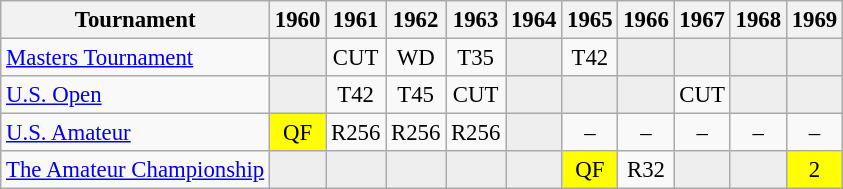<table class="wikitable" style="font-size:95%;text-align:center;">
<tr>
<th>Tournament</th>
<th>1960</th>
<th>1961</th>
<th>1962</th>
<th>1963</th>
<th>1964</th>
<th>1965</th>
<th>1966</th>
<th>1967</th>
<th>1968</th>
<th>1969</th>
</tr>
<tr>
<td align=left><a href='#'>Masters Tournament</a></td>
<td style="background:#eeeeee;"></td>
<td>CUT</td>
<td>WD</td>
<td>T35</td>
<td style="background:#eeeeee;"></td>
<td>T42</td>
<td style="background:#eeeeee;"></td>
<td style="background:#eeeeee;"></td>
<td style="background:#eeeeee;"></td>
<td style="background:#eeeeee;"></td>
</tr>
<tr>
<td align=left><a href='#'>U.S. Open</a></td>
<td style="background:#eeeeee;"></td>
<td>T42</td>
<td>T45</td>
<td>CUT</td>
<td style="background:#eeeeee;"></td>
<td style="background:#eeeeee;"></td>
<td style="background:#eeeeee;"></td>
<td>CUT</td>
<td style="background:#eeeeee;"></td>
<td style="background:#eeeeee;"></td>
</tr>
<tr>
<td align=left><a href='#'>U.S. Amateur</a></td>
<td style="background:yellow;">QF</td>
<td>R256</td>
<td>R256</td>
<td>R256</td>
<td style="background:#eeeeee;"></td>
<td>–</td>
<td>–</td>
<td>–</td>
<td>–</td>
<td>–</td>
</tr>
<tr>
<td align=left><a href='#'>The Amateur Championship</a></td>
<td style="background:#eeeeee;"></td>
<td style="background:#eeeeee;"></td>
<td style="background:#eeeeee;"></td>
<td style="background:#eeeeee;"></td>
<td style="background:#eeeeee;"></td>
<td style="background:yellow;">QF</td>
<td>R32</td>
<td style="background:#eeeeee;"></td>
<td style="background:#eeeeee;"></td>
<td style="background:yellow;">2</td>
</tr>
</table>
